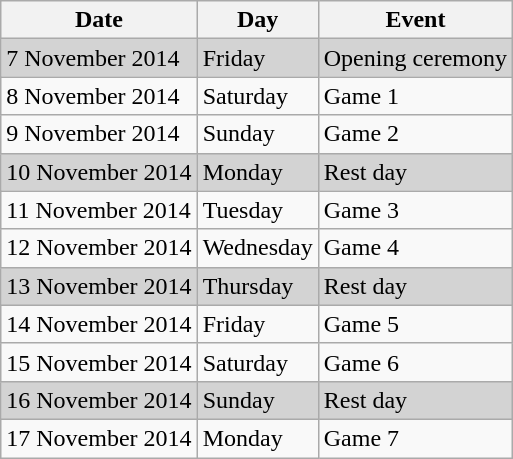<table class="wikitable">
<tr>
<th>Date</th>
<th>Day</th>
<th>Event</th>
</tr>
<tr>
<td style="background:lightgray">7 November 2014</td>
<td style="background:lightgray">Friday</td>
<td style="background:lightgray">Opening ceremony</td>
</tr>
<tr>
<td>8 November 2014</td>
<td>Saturday</td>
<td>Game 1</td>
</tr>
<tr>
<td>9 November 2014</td>
<td>Sunday</td>
<td>Game 2</td>
</tr>
<tr>
<td style="background:lightgray">10 November 2014</td>
<td style="background:lightgray">Monday</td>
<td style="background:lightgray">Rest day</td>
</tr>
<tr>
<td>11 November 2014</td>
<td>Tuesday</td>
<td>Game 3</td>
</tr>
<tr>
<td>12 November 2014</td>
<td>Wednesday</td>
<td>Game 4</td>
</tr>
<tr>
<td style="background:lightgray">13 November 2014</td>
<td style="background:lightgray">Thursday</td>
<td style="background:lightgray">Rest day</td>
</tr>
<tr>
<td>14 November 2014</td>
<td>Friday</td>
<td>Game 5</td>
</tr>
<tr>
<td>15 November 2014</td>
<td>Saturday</td>
<td>Game 6</td>
</tr>
<tr>
<td style="background:lightgray">16 November 2014</td>
<td style="background:lightgray">Sunday</td>
<td style="background:lightgray">Rest day</td>
</tr>
<tr>
<td>17 November 2014</td>
<td>Monday</td>
<td>Game 7</td>
</tr>
</table>
